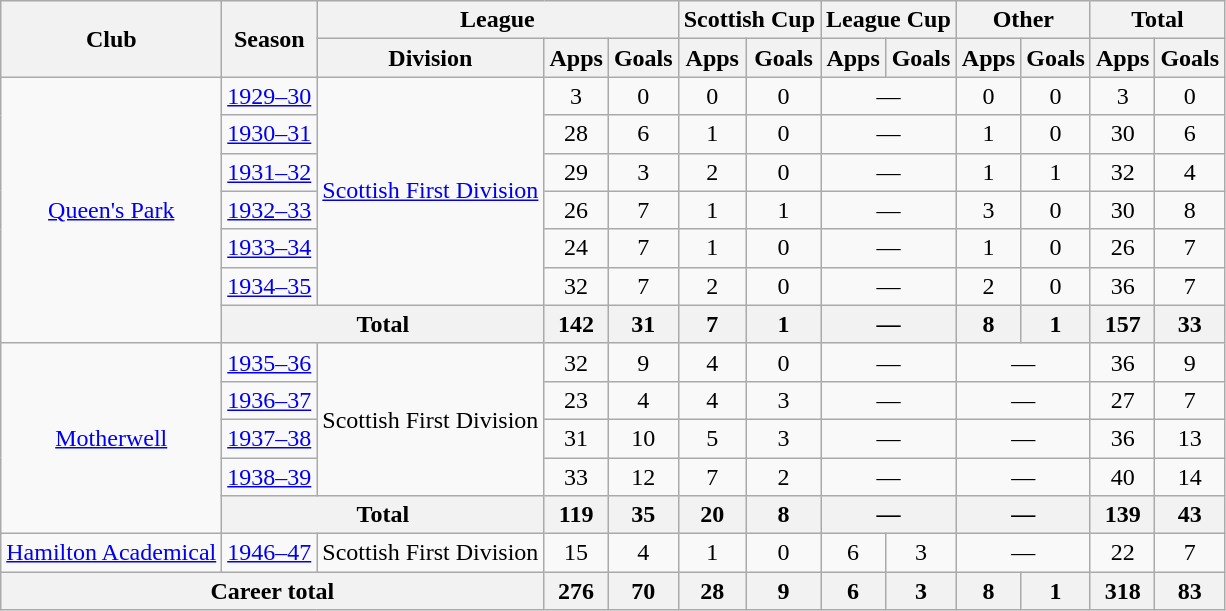<table class="wikitable" style="text-align:center">
<tr>
<th rowspan="2">Club</th>
<th rowspan="2">Season</th>
<th colspan="3">League</th>
<th colspan="2">Scottish Cup</th>
<th colspan="2">League Cup</th>
<th colspan="2">Other</th>
<th colspan="2">Total</th>
</tr>
<tr>
<th>Division</th>
<th>Apps</th>
<th>Goals</th>
<th>Apps</th>
<th>Goals</th>
<th>Apps</th>
<th>Goals</th>
<th>Apps</th>
<th>Goals</th>
<th>Apps</th>
<th>Goals</th>
</tr>
<tr>
<td rowspan="7"><a href='#'>Queen's Park</a></td>
<td><a href='#'>1929–30</a></td>
<td rowspan="6"><a href='#'>Scottish First Division</a></td>
<td>3</td>
<td>0</td>
<td>0</td>
<td>0</td>
<td colspan="2">―</td>
<td>0</td>
<td>0</td>
<td>3</td>
<td>0</td>
</tr>
<tr>
<td><a href='#'>1930–31</a></td>
<td>28</td>
<td>6</td>
<td>1</td>
<td>0</td>
<td colspan="2">―</td>
<td>1</td>
<td>0</td>
<td>30</td>
<td>6</td>
</tr>
<tr>
<td><a href='#'>1931–32</a></td>
<td>29</td>
<td>3</td>
<td>2</td>
<td>0</td>
<td colspan="2">―</td>
<td>1</td>
<td>1</td>
<td>32</td>
<td>4</td>
</tr>
<tr>
<td><a href='#'>1932–33</a></td>
<td>26</td>
<td>7</td>
<td>1</td>
<td>1</td>
<td colspan="2">―</td>
<td>3</td>
<td>0</td>
<td>30</td>
<td>8</td>
</tr>
<tr>
<td><a href='#'>1933–34</a></td>
<td>24</td>
<td>7</td>
<td>1</td>
<td>0</td>
<td colspan="2">―</td>
<td>1</td>
<td>0</td>
<td>26</td>
<td>7</td>
</tr>
<tr>
<td><a href='#'>1934–35</a></td>
<td>32</td>
<td>7</td>
<td>2</td>
<td>0</td>
<td colspan="2">―</td>
<td>2</td>
<td>0</td>
<td>36</td>
<td>7</td>
</tr>
<tr>
<th colspan="2">Total</th>
<th>142</th>
<th>31</th>
<th>7</th>
<th>1</th>
<th colspan="2">―</th>
<th>8</th>
<th>1</th>
<th>157</th>
<th>33</th>
</tr>
<tr>
<td rowspan="5"><a href='#'>Motherwell</a></td>
<td><a href='#'>1935–36</a></td>
<td rowspan="4">Scottish First Division</td>
<td>32</td>
<td>9</td>
<td>4</td>
<td>0</td>
<td colspan="2">―</td>
<td colspan="2">―</td>
<td>36</td>
<td>9</td>
</tr>
<tr>
<td><a href='#'>1936–37</a></td>
<td>23</td>
<td>4</td>
<td>4</td>
<td>3</td>
<td colspan="2">―</td>
<td colspan="2">―</td>
<td>27</td>
<td>7</td>
</tr>
<tr>
<td><a href='#'>1937–38</a></td>
<td>31</td>
<td>10</td>
<td>5</td>
<td>3</td>
<td colspan="2">―</td>
<td colspan="2">―</td>
<td>36</td>
<td>13</td>
</tr>
<tr>
<td><a href='#'>1938–39</a></td>
<td>33</td>
<td>12</td>
<td>7</td>
<td>2</td>
<td colspan="2">―</td>
<td colspan="2">―</td>
<td>40</td>
<td>14</td>
</tr>
<tr>
<th colspan="2">Total</th>
<th>119</th>
<th>35</th>
<th>20</th>
<th>8</th>
<th colspan="2">―</th>
<th colspan="2">―</th>
<th>139</th>
<th>43</th>
</tr>
<tr>
<td><a href='#'>Hamilton Academical</a></td>
<td><a href='#'>1946–47</a></td>
<td>Scottish First Division</td>
<td>15</td>
<td>4</td>
<td>1</td>
<td>0</td>
<td>6</td>
<td>3</td>
<td colspan="2">―</td>
<td>22</td>
<td>7</td>
</tr>
<tr>
<th colspan="3">Career total</th>
<th>276</th>
<th>70</th>
<th>28</th>
<th>9</th>
<th>6</th>
<th>3</th>
<th>8</th>
<th>1</th>
<th>318</th>
<th>83</th>
</tr>
</table>
